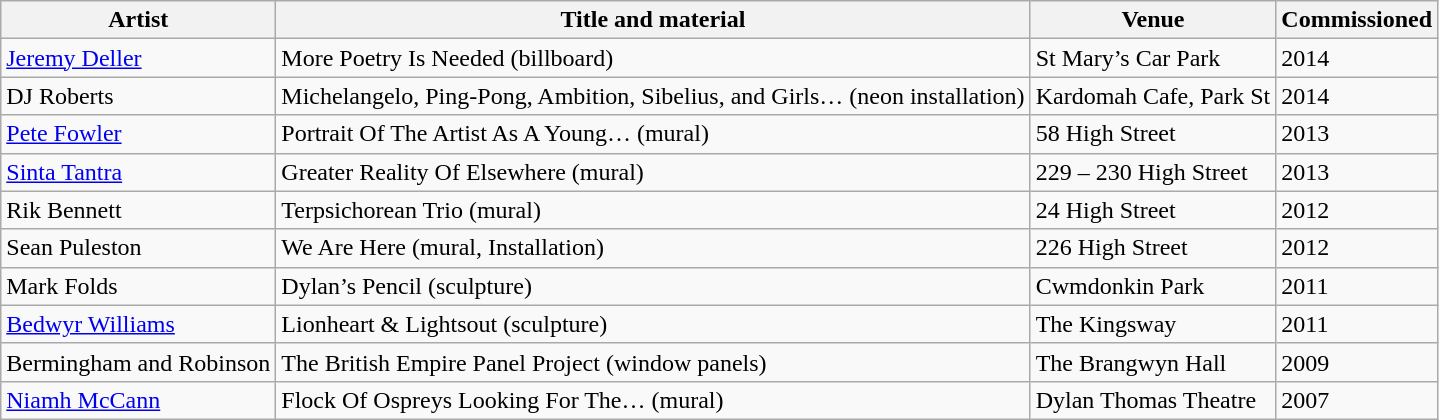<table class="wikitable">
<tr>
<th>Artist</th>
<th>Title and material</th>
<th>Venue</th>
<th>Commissioned</th>
</tr>
<tr>
<td><a href='#'>Jeremy Deller</a></td>
<td>More Poetry Is Needed (billboard)</td>
<td>St Mary’s Car Park</td>
<td>2014</td>
</tr>
<tr>
<td>DJ Roberts</td>
<td>Michelangelo, Ping-Pong, Ambition, Sibelius, and Girls… (neon installation)</td>
<td>Kardomah Cafe, Park St</td>
<td>2014</td>
</tr>
<tr>
<td><a href='#'>Pete Fowler</a></td>
<td>Portrait Of The Artist As A Young… (mural)</td>
<td>58 High Street</td>
<td>2013</td>
</tr>
<tr>
<td><a href='#'>Sinta Tantra</a></td>
<td>Greater Reality Of Elsewhere (mural)</td>
<td>229 – 230 High Street</td>
<td>2013</td>
</tr>
<tr>
<td>Rik Bennett</td>
<td>Terpsichorean Trio (mural)</td>
<td>24 High Street</td>
<td>2012</td>
</tr>
<tr>
<td>Sean Puleston</td>
<td>We Are Here (mural, Installation)</td>
<td>226 High Street</td>
<td>2012</td>
</tr>
<tr>
<td>Mark Folds</td>
<td>Dylan’s Pencil (sculpture)</td>
<td>Cwmdonkin Park</td>
<td>2011</td>
</tr>
<tr>
<td><a href='#'>Bedwyr Williams</a></td>
<td>Lionheart & Lightsout (sculpture)</td>
<td>The Kingsway</td>
<td>2011</td>
</tr>
<tr>
<td>Bermingham and Robinson</td>
<td>The British Empire Panel Project (window panels)</td>
<td>The Brangwyn Hall</td>
<td>2009</td>
</tr>
<tr>
<td><a href='#'>Niamh McCann</a></td>
<td>Flock Of Ospreys Looking For The… (mural)</td>
<td>Dylan Thomas Theatre</td>
<td>2007</td>
</tr>
</table>
